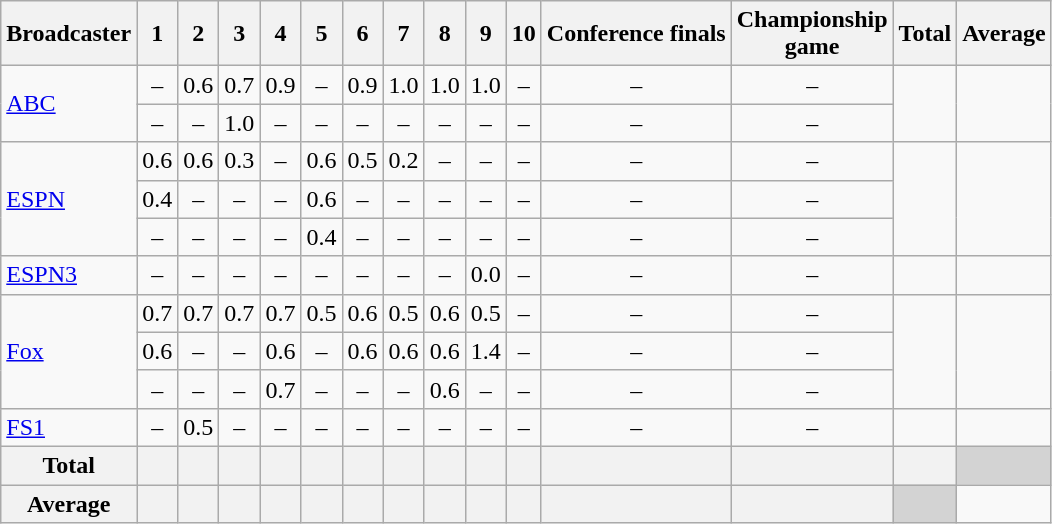<table class="wikitable" style="text-align:center;">
<tr>
<th>Broadcaster</th>
<th>1</th>
<th>2</th>
<th>3</th>
<th>4</th>
<th>5</th>
<th>6</th>
<th>7</th>
<th>8</th>
<th>9</th>
<th>10</th>
<th>Conference finals</th>
<th>Championship<br>game</th>
<th>Total</th>
<th>Average</th>
</tr>
<tr>
<td style="text-align:left;" rowspan="2"><a href='#'>ABC</a></td>
<td>–</td>
<td>0.6</td>
<td>0.7</td>
<td>0.9</td>
<td>–</td>
<td>0.9</td>
<td>1.0</td>
<td>1.0</td>
<td>1.0</td>
<td>–</td>
<td>–</td>
<td>–</td>
<td rowspan=2><strong></strong></td>
<td rowspan=2><strong></strong></td>
</tr>
<tr>
<td>–</td>
<td>–</td>
<td>1.0</td>
<td>–</td>
<td>–</td>
<td>–</td>
<td>–</td>
<td>–</td>
<td>–</td>
<td>–</td>
<td>–</td>
<td>–</td>
</tr>
<tr>
<td style="text-align:left;" rowspan="3"><a href='#'>ESPN</a></td>
<td>0.6</td>
<td>0.6</td>
<td>0.3</td>
<td>–</td>
<td>0.6</td>
<td>0.5</td>
<td>0.2</td>
<td>–</td>
<td>–</td>
<td>–</td>
<td>–</td>
<td>–</td>
<td rowspan=3><strong></strong></td>
<td rowspan=3><strong></strong></td>
</tr>
<tr>
<td>0.4</td>
<td>–</td>
<td>–</td>
<td>–</td>
<td>0.6</td>
<td>–</td>
<td>–</td>
<td>–</td>
<td>–</td>
<td>–</td>
<td>–</td>
<td>–</td>
</tr>
<tr>
<td>–</td>
<td>–</td>
<td>–</td>
<td>–</td>
<td>0.4</td>
<td>–</td>
<td>–</td>
<td>–</td>
<td>–</td>
<td>–</td>
<td>–</td>
<td>–</td>
</tr>
<tr>
<td style="text-align:left;"><a href='#'>ESPN3</a></td>
<td>–</td>
<td>–</td>
<td>–</td>
<td>–</td>
<td>–</td>
<td>–</td>
<td>–</td>
<td>–</td>
<td>0.0</td>
<td>–</td>
<td>–</td>
<td>–</td>
<td><strong></strong></td>
<td><strong></strong></td>
</tr>
<tr>
<td rowspan="3" style="text-align:left;"><a href='#'>Fox</a></td>
<td>0.7</td>
<td>0.7</td>
<td>0.7</td>
<td>0.7</td>
<td>0.5</td>
<td>0.6</td>
<td>0.5</td>
<td>0.6</td>
<td>0.5</td>
<td>–</td>
<td>–</td>
<td>–</td>
<td rowspan="3"><strong></strong></td>
<td rowspan="3"><strong></strong></td>
</tr>
<tr>
<td>0.6</td>
<td>–</td>
<td>–</td>
<td>0.6</td>
<td>–</td>
<td>0.6</td>
<td>0.6</td>
<td>0.6</td>
<td>1.4</td>
<td>–</td>
<td>–</td>
<td>–</td>
</tr>
<tr>
<td>–</td>
<td>–</td>
<td>–</td>
<td>0.7</td>
<td>–</td>
<td>–</td>
<td>–</td>
<td>0.6</td>
<td>–</td>
<td>–</td>
<td>–</td>
<td>–</td>
</tr>
<tr>
<td style="text-align:left;"><a href='#'>FS1</a></td>
<td>–</td>
<td>0.5</td>
<td>–</td>
<td>–</td>
<td>–</td>
<td>–</td>
<td>–</td>
<td>–</td>
<td>–</td>
<td>–</td>
<td>–</td>
<td>–</td>
<td><strong></strong></td>
<td><strong></strong></td>
</tr>
<tr class="sortbottom">
<th>Total</th>
<th> </th>
<th> </th>
<th> </th>
<th> </th>
<th> </th>
<th> </th>
<th> </th>
<th> </th>
<th> </th>
<th> </th>
<th> </th>
<th> </th>
<th></th>
<td style="background:lightgrey;"> </td>
</tr>
<tr class="sortbottom">
<th>Average</th>
<th> </th>
<th> </th>
<th> </th>
<th> </th>
<th> </th>
<th> </th>
<th> </th>
<th> </th>
<th> </th>
<th> </th>
<th> </th>
<th> </th>
<td style="background:lightgrey;"> </td>
<td><strong></strong></td>
</tr>
</table>
